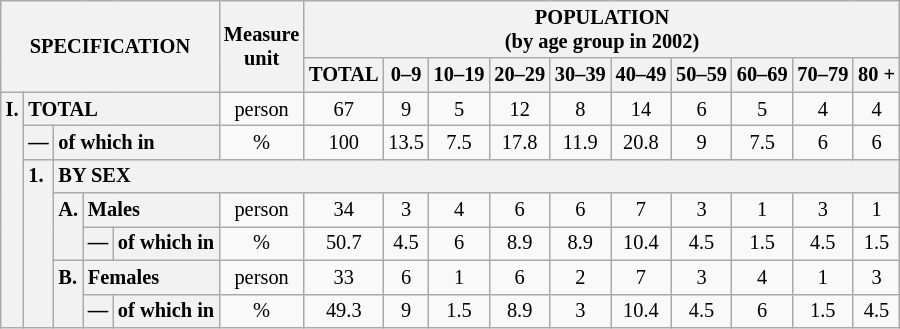<table class="wikitable" style="font-size:85%; text-align:center">
<tr>
<th rowspan="2" colspan="5">SPECIFICATION</th>
<th rowspan="2">Measure<br> unit</th>
<th colspan="10" rowspan="1">POPULATION<br> (by age group in 2002)</th>
</tr>
<tr>
<th>TOTAL</th>
<th>0–9</th>
<th>10–19</th>
<th>20–29</th>
<th>30–39</th>
<th>40–49</th>
<th>50–59</th>
<th>60–69</th>
<th>70–79</th>
<th>80 +</th>
</tr>
<tr>
<th style="text-align:left" valign="top" rowspan="7">I.</th>
<th style="text-align:left" colspan="4">TOTAL</th>
<td>person</td>
<td>67</td>
<td>9</td>
<td>5</td>
<td>12</td>
<td>8</td>
<td>14</td>
<td>6</td>
<td>5</td>
<td>4</td>
<td>4</td>
</tr>
<tr>
<th style="text-align:left" valign="top">—</th>
<th style="text-align:left" colspan="3">of which in</th>
<td>%</td>
<td>100</td>
<td>13.5</td>
<td>7.5</td>
<td>17.8</td>
<td>11.9</td>
<td>20.8</td>
<td>9</td>
<td>7.5</td>
<td>6</td>
<td>6</td>
</tr>
<tr>
<th style="text-align:left" valign="top" rowspan="5">1.</th>
<th style="text-align:left" colspan="14">BY SEX</th>
</tr>
<tr>
<th style="text-align:left" valign="top" rowspan="2">A.</th>
<th style="text-align:left" colspan="2">Males</th>
<td>person</td>
<td>34</td>
<td>3</td>
<td>4</td>
<td>6</td>
<td>6</td>
<td>7</td>
<td>3</td>
<td>1</td>
<td>3</td>
<td>1</td>
</tr>
<tr>
<th style="text-align:left" valign="top">—</th>
<th style="text-align:left" colspan="1">of which in</th>
<td>%</td>
<td>50.7</td>
<td>4.5</td>
<td>6</td>
<td>8.9</td>
<td>8.9</td>
<td>10.4</td>
<td>4.5</td>
<td>1.5</td>
<td>4.5</td>
<td>1.5</td>
</tr>
<tr>
<th style="text-align:left" valign="top" rowspan="2">B.</th>
<th style="text-align:left" colspan="2">Females</th>
<td>person</td>
<td>33</td>
<td>6</td>
<td>1</td>
<td>6</td>
<td>2</td>
<td>7</td>
<td>3</td>
<td>4</td>
<td>1</td>
<td>3</td>
</tr>
<tr>
<th style="text-align:left" valign="top">—</th>
<th style="text-align:left" colspan="1">of which in</th>
<td>%</td>
<td>49.3</td>
<td>9</td>
<td>1.5</td>
<td>8.9</td>
<td>3</td>
<td>10.4</td>
<td>4.5</td>
<td>6</td>
<td>1.5</td>
<td>4.5</td>
</tr>
</table>
